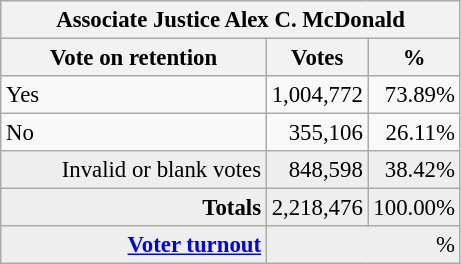<table class="wikitable" style="font-size: 95%;">
<tr style="background-color:#E9E9E9">
<th colspan=7>Associate Justice Alex C. McDonald</th>
</tr>
<tr style="background-color:#E9E9E9">
<th style="width: 170px">Vote on retention</th>
<th style="width: 50px">Votes</th>
<th style="width: 40px">%</th>
</tr>
<tr>
<td>Yes</td>
<td align="right">1,004,772</td>
<td align="right">73.89%</td>
</tr>
<tr>
<td>No</td>
<td align="right">355,106</td>
<td align="right">26.11%</td>
</tr>
<tr style="background-color:#EEEEEE">
<td align="right">Invalid or blank votes</td>
<td align="right">848,598</td>
<td align="right">38.42%</td>
</tr>
<tr style="background-color:#EEEEEE">
<td colspan="1" align="right"><strong>Totals</strong></td>
<td align="right">2,218,476</td>
<td align="right">100.00%</td>
</tr>
<tr style="background-color:#EEEEEE">
<td align="right"><strong><a href='#'>Voter turnout</a></strong></td>
<td colspan="2" align="right">%</td>
</tr>
</table>
